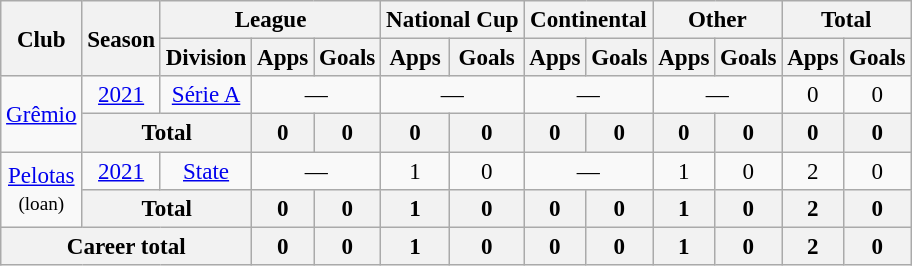<table class="wikitable" style="text-align: center; font-size:96%">
<tr>
<th rowspan="2">Club</th>
<th rowspan="2">Season</th>
<th colspan="3">League</th>
<th colspan="2">National Cup</th>
<th colspan="2">Continental</th>
<th colspan="2">Other</th>
<th colspan="2">Total</th>
</tr>
<tr>
<th>Division</th>
<th>Apps</th>
<th>Goals</th>
<th>Apps</th>
<th>Goals</th>
<th>Apps</th>
<th>Goals</th>
<th>Apps</th>
<th>Goals</th>
<th>Apps</th>
<th>Goals</th>
</tr>
<tr>
<td rowspan=2><a href='#'>Grêmio</a></td>
<td><a href='#'>2021</a></td>
<td><a href='#'>Série A</a></td>
<td colspan="2">—</td>
<td colspan="2">—</td>
<td colspan="2">—</td>
<td colspan="2">—</td>
<td>0</td>
<td>0</td>
</tr>
<tr>
<th colspan=2>Total</th>
<th>0</th>
<th>0</th>
<th>0</th>
<th>0</th>
<th>0</th>
<th>0</th>
<th>0</th>
<th>0</th>
<th>0</th>
<th>0</th>
</tr>
<tr>
<td rowspan=2><a href='#'>Pelotas</a><br><small>(loan)</small></td>
<td><a href='#'>2021</a></td>
<td><a href='#'>State</a></td>
<td colspan="2">—</td>
<td>1</td>
<td>0</td>
<td colspan="2">—</td>
<td>1</td>
<td>0</td>
<td>2</td>
<td>0</td>
</tr>
<tr>
<th colspan=2>Total</th>
<th>0</th>
<th>0</th>
<th>1</th>
<th>0</th>
<th>0</th>
<th>0</th>
<th>1</th>
<th>0</th>
<th>2</th>
<th>0</th>
</tr>
<tr>
<th colspan="3"><strong>Career total</strong></th>
<th>0</th>
<th>0</th>
<th>1</th>
<th>0</th>
<th>0</th>
<th>0</th>
<th>1</th>
<th>0</th>
<th>2</th>
<th>0</th>
</tr>
</table>
